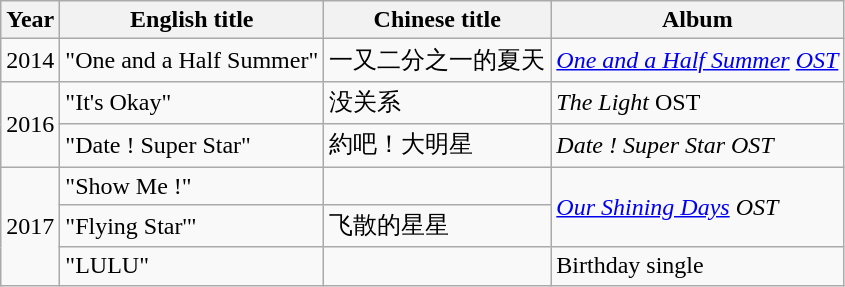<table class="wikitable">
<tr>
<th>Year</th>
<th>English title</th>
<th>Chinese title</th>
<th>Album</th>
</tr>
<tr>
<td>2014</td>
<td>"One and a Half Summer"</td>
<td>一又二分之一的夏天</td>
<td><em><a href='#'>One and a Half Summer</a> <a href='#'>OST</a></em></td>
</tr>
<tr>
<td rowspan=2>2016</td>
<td>"It's Okay"</td>
<td>没关系</td>
<td><em>The Light</em> OST</td>
</tr>
<tr>
<td>"Date ! Super Star"</td>
<td>約吧！大明星</td>
<td><em> Date ! Super Star OST</em></td>
</tr>
<tr>
<td rowspan=3>2017</td>
<td>"Show Me !"</td>
<td></td>
<td rowspan=2><em><a href='#'>Our Shining Days</a> OST</em></td>
</tr>
<tr>
<td>"Flying Star'"</td>
<td>飞散的星星</td>
</tr>
<tr>
<td>"LULU"</td>
<td></td>
<td>Birthday single</td>
</tr>
</table>
